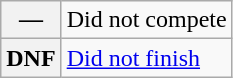<table class="wikitable">
<tr>
<th scope="row">—</th>
<td>Did not compete</td>
</tr>
<tr>
<th scope="row">DNF</th>
<td><a href='#'>Did not finish</a></td>
</tr>
</table>
